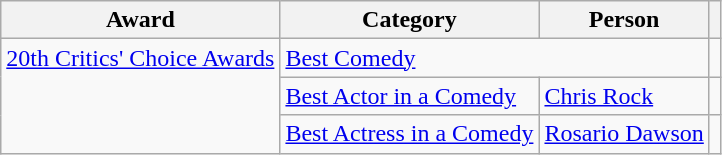<table class="wikitable">
<tr valign="bottom">
<th>Award</th>
<th>Category</th>
<th>Person</th>
<th></th>
</tr>
<tr valign="top">
<td rowspan="3"><a href='#'>20th Critics' Choice Awards</a></td>
<td colspan="2"><a href='#'>Best Comedy</a></td>
<td></td>
</tr>
<tr valign="top">
<td><a href='#'>Best Actor in a Comedy</a></td>
<td><a href='#'>Chris Rock</a></td>
<td></td>
</tr>
<tr valign="top">
<td><a href='#'>Best Actress in a Comedy</a></td>
<td><a href='#'>Rosario Dawson</a></td>
<td></td>
</tr>
</table>
